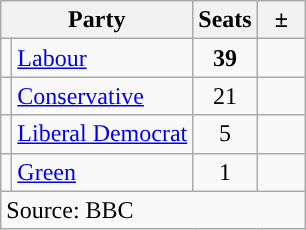<table class="sortable wikitable">
<tr>
<th colspan="2">Party</th>
<th>Seats</th>
<th>  ±  </th>
</tr>
<tr>
<td style="color:inherit;background-color: "></td>
<td><a href='#'>Labour</a></td>
<td align="center"><strong>39</strong></td>
<td align="center"></td>
</tr>
<tr>
<td style="color:inherit;background-color: "></td>
<td><a href='#'>Conservative</a></td>
<td align="center">21</td>
<td align="center"></td>
</tr>
<tr>
<td style="color:inherit;background-color: "></td>
<td><a href='#'>Liberal Democrat</a></td>
<td align="center">5</td>
<td align="center"></td>
</tr>
<tr>
<td style="color:inherit;background-color: "></td>
<td><a href='#'>Green</a></td>
<td align="center">1</td>
<td align="center"></td>
</tr>
<tr>
<td colspan=4>Source: BBC</td>
</tr>
</table>
